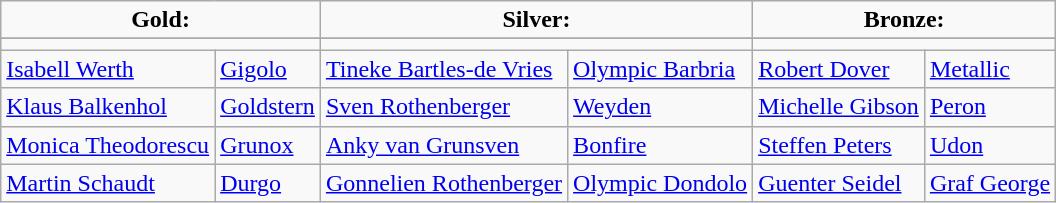<table class="wikitable">
<tr>
<td colspan=2 align=center><strong>Gold:</strong> </td>
<td colspan=2 align=center><strong>Silver:</strong> </td>
<td colspan=2 align=center><strong>Bronze:</strong> </td>
</tr>
<tr>
</tr>
<tr>
<td colspan=2 align=center></td>
<td colspan=2 align=center></td>
<td colspan=2 align=center></td>
</tr>
<tr>
<td><a href='#'>Isabell Werth</a></td>
<td><a href='#'>Gigolo</a></td>
<td><a href='#'>Tineke Bartles-de Vries</a></td>
<td><a href='#'>Olympic Barbria</a></td>
<td><a href='#'>Robert Dover</a></td>
<td><a href='#'>Metallic</a></td>
</tr>
<tr>
<td><a href='#'>Klaus Balkenhol</a></td>
<td><a href='#'>Goldstern</a></td>
<td><a href='#'>Sven Rothenberger</a></td>
<td><a href='#'>Weyden</a></td>
<td><a href='#'>Michelle Gibson</a></td>
<td><a href='#'>Peron</a></td>
</tr>
<tr>
<td><a href='#'>Monica Theodorescu</a></td>
<td><a href='#'>Grunox</a></td>
<td><a href='#'>Anky van Grunsven</a></td>
<td><a href='#'>Bonfire</a></td>
<td><a href='#'>Steffen Peters</a></td>
<td><a href='#'>Udon</a></td>
</tr>
<tr>
<td><a href='#'>Martin Schaudt</a></td>
<td><a href='#'>Durgo</a></td>
<td><a href='#'>Gonnelien Rothenberger</a></td>
<td><a href='#'>Olympic Dondolo</a></td>
<td><a href='#'>Guenter Seidel</a></td>
<td><a href='#'>Graf George</a></td>
</tr>
</table>
